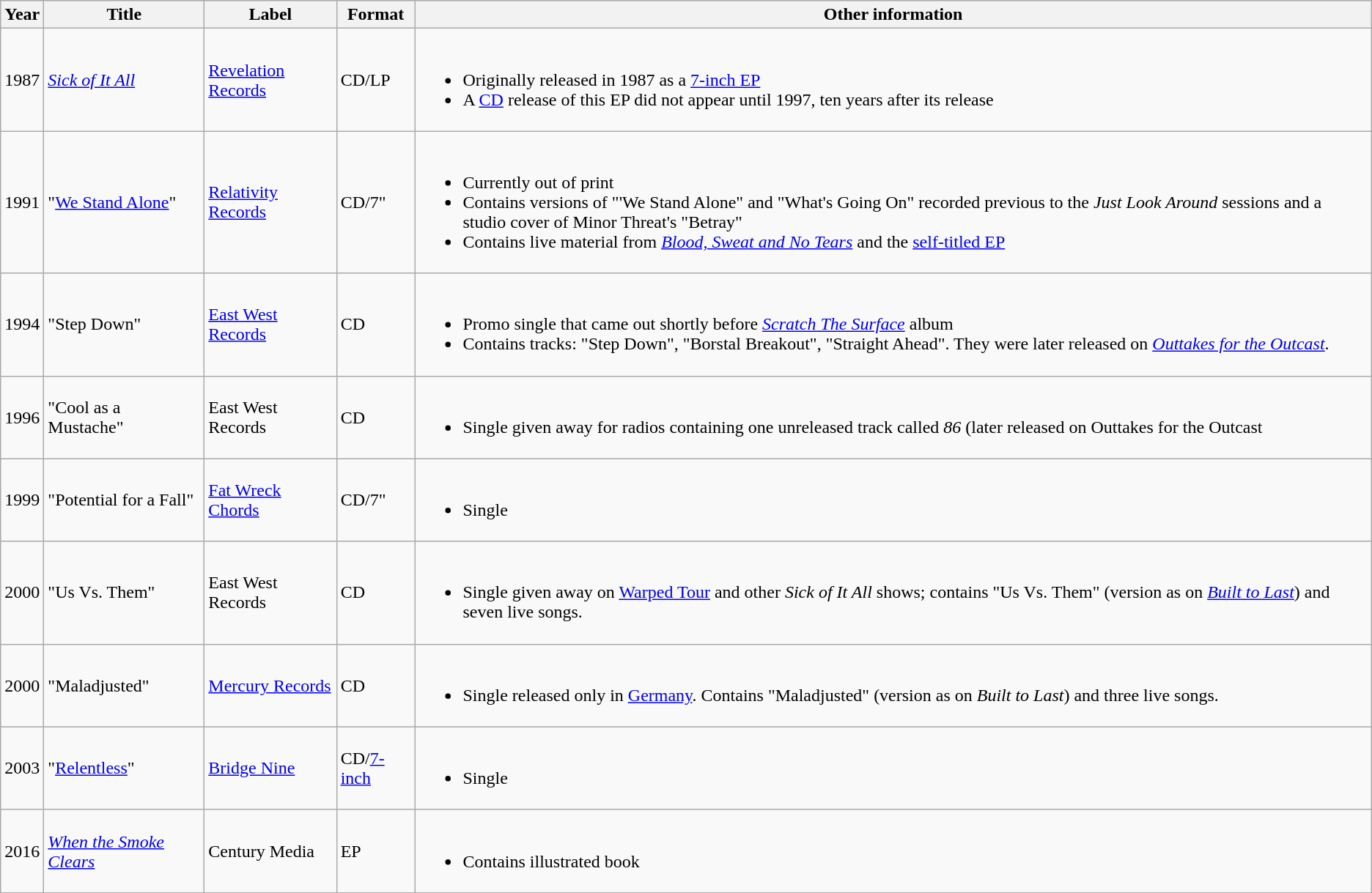<table class="wikitable">
<tr>
<th>Year</th>
<th>Title</th>
<th>Label</th>
<th>Format</th>
<th>Other information</th>
</tr>
<tr>
<td>1987</td>
<td><em><a href='#'>Sick of It All</a></em></td>
<td><a href='#'>Revelation Records</a></td>
<td>CD/LP</td>
<td><br><ul><li>Originally released in 1987 as a <a href='#'>7-inch EP</a></li><li>A <a href='#'>CD</a> release of this EP did not appear until 1997, ten years after its release</li></ul></td>
</tr>
<tr>
<td>1991</td>
<td>"<a href='#'>We Stand Alone</a>"</td>
<td><a href='#'>Relativity Records</a></td>
<td>CD/7"</td>
<td><br><ul><li>Currently out of print</li><li>Contains versions of "'We Stand Alone" and "What's Going On" recorded previous to the <em>Just Look Around</em> sessions and a studio cover of Minor Threat's "Betray"</li><li>Contains live material from <em><a href='#'>Blood, Sweat and No Tears</a></em> and the <a href='#'>self-titled EP</a></li></ul></td>
</tr>
<tr>
<td>1994</td>
<td>"Step Down"</td>
<td><a href='#'>East West Records</a></td>
<td>CD</td>
<td><br><ul><li>Promo single that came out shortly before <em><a href='#'>Scratch The Surface</a></em> album</li><li>Contains tracks: "Step Down", "Borstal Breakout", "Straight Ahead".  They were later released on <em><a href='#'>Outtakes for the Outcast</a></em>.</li></ul></td>
</tr>
<tr>
<td>1996</td>
<td>"Cool as a Mustache"</td>
<td>East West Records</td>
<td>CD</td>
<td><br><ul><li>Single given away for radios containing one unreleased track called <em>86</em> (later released on Outtakes for the Outcast</li></ul></td>
</tr>
<tr>
<td>1999</td>
<td>"Potential for a Fall"</td>
<td><a href='#'>Fat Wreck Chords</a></td>
<td>CD/7"</td>
<td><br><ul><li>Single</li></ul></td>
</tr>
<tr>
<td>2000</td>
<td>"Us Vs. Them"</td>
<td>East West Records</td>
<td>CD</td>
<td><br><ul><li>Single given away on <a href='#'>Warped Tour</a> and other <em>Sick of It All</em> shows; contains "Us Vs. Them" (version as on <em><a href='#'>Built to Last</a></em>) and seven live songs.</li></ul></td>
</tr>
<tr>
<td>2000</td>
<td>"Maladjusted"</td>
<td><a href='#'>Mercury Records</a></td>
<td>CD</td>
<td><br><ul><li>Single released only in <a href='#'>Germany</a>. Contains "Maladjusted" (version as on <em>Built to Last</em>) and three live songs.</li></ul></td>
</tr>
<tr>
<td>2003</td>
<td>"<a href='#'>Relentless</a>"</td>
<td><a href='#'>Bridge Nine</a></td>
<td>CD/<a href='#'>7-inch</a></td>
<td><br><ul><li>Single</li></ul></td>
</tr>
<tr>
<td>2016</td>
<td><em><a href='#'>When the Smoke Clears</a></em></td>
<td>Century Media</td>
<td>EP</td>
<td><br><ul><li>Contains illustrated book</li></ul></td>
</tr>
</table>
